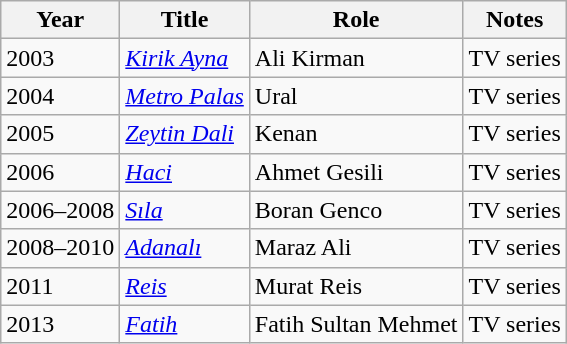<table class="wikitable">
<tr>
<th>Year</th>
<th>Title</th>
<th>Role</th>
<th>Notes</th>
</tr>
<tr>
<td>2003</td>
<td><em><a href='#'>Kirik Ayna</a></em></td>
<td>Ali Kirman</td>
<td>TV series</td>
</tr>
<tr>
<td>2004</td>
<td><em><a href='#'>Metro Palas</a></em></td>
<td>Ural</td>
<td>TV series</td>
</tr>
<tr>
<td>2005</td>
<td><em><a href='#'>Zeytin Dali</a></em></td>
<td>Kenan</td>
<td>TV series</td>
</tr>
<tr>
<td>2006</td>
<td><em><a href='#'>Haci</a></em></td>
<td>Ahmet Gesili</td>
<td>TV series</td>
</tr>
<tr>
<td>2006–2008</td>
<td><em><a href='#'>Sıla</a></em></td>
<td>Boran Genco</td>
<td>TV series</td>
</tr>
<tr>
<td>2008–2010</td>
<td><em><a href='#'>Adanalı</a></em></td>
<td>Maraz Ali</td>
<td>TV series</td>
</tr>
<tr>
<td>2011</td>
<td><em><a href='#'>Reis</a></em></td>
<td>Murat Reis</td>
<td>TV series</td>
</tr>
<tr>
<td>2013</td>
<td><em><a href='#'>Fatih</a></em></td>
<td>Fatih Sultan Mehmet</td>
<td>TV series</td>
</tr>
</table>
